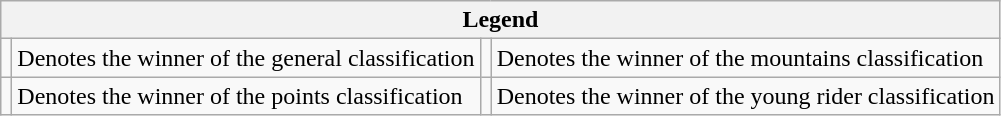<table class="wikitable">
<tr>
<th colspan="4">Legend</th>
</tr>
<tr>
<td></td>
<td>Denotes the winner of the general classification</td>
<td></td>
<td>Denotes the winner of the mountains classification</td>
</tr>
<tr>
<td></td>
<td>Denotes the winner of the points classification</td>
<td></td>
<td>Denotes the winner of the young rider classification</td>
</tr>
</table>
